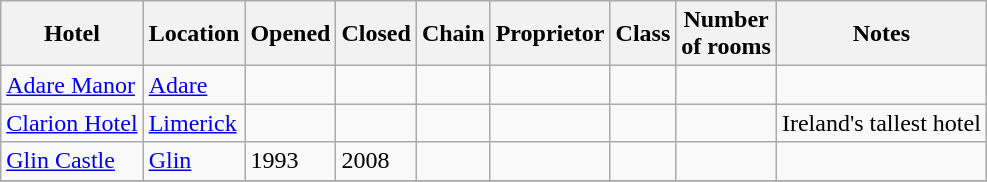<table class="wikitable sortable">
<tr>
<th>Hotel</th>
<th>Location</th>
<th>Opened</th>
<th>Closed</th>
<th>Chain</th>
<th>Proprietor</th>
<th>Class</th>
<th>Number<br>of rooms</th>
<th class="unsortable">Notes</th>
</tr>
<tr>
<td><a href='#'>Adare Manor</a><br></td>
<td><a href='#'>Adare</a></td>
<td></td>
<td></td>
<td></td>
<td></td>
<td></td>
<td></td>
<td></td>
</tr>
<tr>
<td><a href='#'>Clarion Hotel</a><br></td>
<td><a href='#'>Limerick</a></td>
<td></td>
<td></td>
<td></td>
<td></td>
<td></td>
<td></td>
<td>Ireland's tallest hotel</td>
</tr>
<tr>
<td><a href='#'>Glin Castle</a><br></td>
<td><a href='#'>Glin</a></td>
<td>1993</td>
<td>2008</td>
<td></td>
<td></td>
<td></td>
<td></td>
<td></td>
</tr>
<tr>
</tr>
</table>
